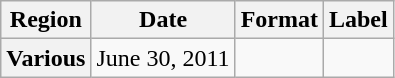<table class="wikitable plainrowheaders">
<tr>
<th>Region</th>
<th>Date</th>
<th>Format</th>
<th>Label</th>
</tr>
<tr>
<th scope="row">Various</th>
<td>June 30, 2011</td>
<td></td>
<td></td>
</tr>
</table>
